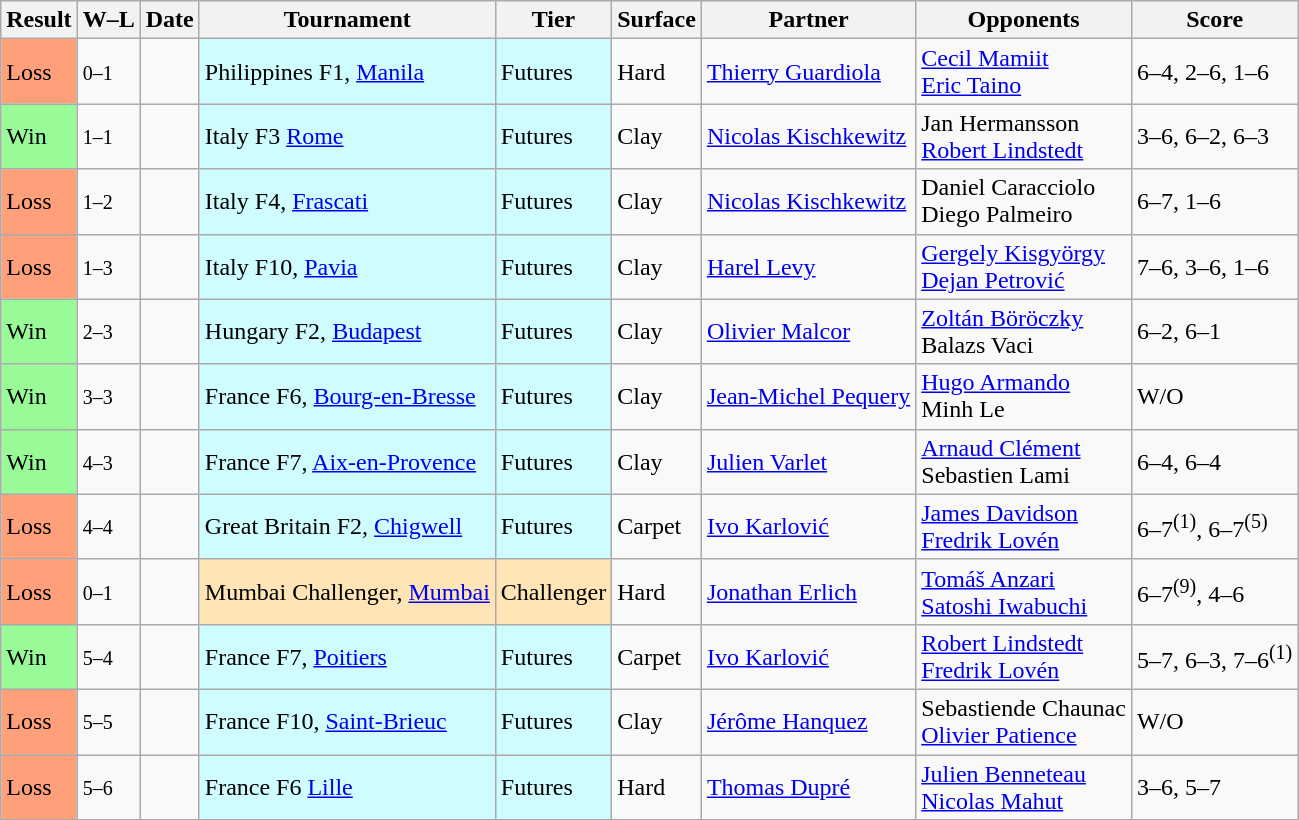<table class="sortable wikitable">
<tr>
<th>Result</th>
<th class="unsortable">W–L</th>
<th>Date</th>
<th>Tournament</th>
<th>Tier</th>
<th>Surface</th>
<th>Partner</th>
<th>Opponents</th>
<th class="unsortable">Score</th>
</tr>
<tr>
<td style="background:#ffa07a;">Loss</td>
<td><small>0–1</small></td>
<td></td>
<td style="background:#cffcff;">Philippines F1, <a href='#'>Manila</a></td>
<td style="background:#cffcff;">Futures</td>
<td>Hard</td>
<td> <a href='#'>Thierry Guardiola</a></td>
<td> <a href='#'>Cecil Mamiit</a> <br>  <a href='#'>Eric Taino</a></td>
<td>6–4, 2–6, 1–6</td>
</tr>
<tr>
<td style="background:#98fb98;">Win</td>
<td><small>1–1</small></td>
<td></td>
<td style="background:#cffcff;">Italy F3 <a href='#'>Rome</a></td>
<td style="background:#cffcff;">Futures</td>
<td>Clay</td>
<td> <a href='#'>Nicolas Kischkewitz</a></td>
<td> Jan Hermansson <br>  <a href='#'>Robert Lindstedt</a></td>
<td>3–6, 6–2, 6–3</td>
</tr>
<tr>
<td style="background:#ffa07a;">Loss</td>
<td><small>1–2</small></td>
<td></td>
<td style="background:#cffcff;">Italy F4, <a href='#'>Frascati</a></td>
<td style="background:#cffcff;">Futures</td>
<td>Clay</td>
<td> <a href='#'>Nicolas Kischkewitz</a></td>
<td> Daniel Caracciolo <br>  Diego Palmeiro</td>
<td>6–7, 1–6</td>
</tr>
<tr>
<td style="background:#ffa07a;">Loss</td>
<td><small>1–3</small></td>
<td></td>
<td style="background:#cffcff;">Italy F10, <a href='#'>Pavia</a></td>
<td style="background:#cffcff;">Futures</td>
<td>Clay</td>
<td> <a href='#'>Harel Levy</a></td>
<td> <a href='#'>Gergely Kisgyörgy</a> <br>  <a href='#'>Dejan Petrović</a></td>
<td>7–6, 3–6, 1–6</td>
</tr>
<tr>
<td style="background:#98fb98;">Win</td>
<td><small>2–3</small></td>
<td></td>
<td style="background:#cffcff;">Hungary F2, <a href='#'>Budapest</a></td>
<td style="background:#cffcff;">Futures</td>
<td>Clay</td>
<td> <a href='#'>Olivier Malcor</a></td>
<td> <a href='#'>Zoltán Böröczky</a> <br>  Balazs Vaci</td>
<td>6–2, 6–1</td>
</tr>
<tr>
<td style="background:#98fb98;">Win</td>
<td><small>3–3</small></td>
<td></td>
<td style="background:#cffcff;">France F6, <a href='#'>Bourg-en-Bresse</a></td>
<td style="background:#cffcff;">Futures</td>
<td>Clay</td>
<td> <a href='#'>Jean-Michel Pequery</a></td>
<td> <a href='#'>Hugo Armando</a> <br>  Minh Le</td>
<td>W/O</td>
</tr>
<tr>
<td style="background:#98fb98;">Win</td>
<td><small>4–3</small></td>
<td></td>
<td style="background:#cffcff;">France F7, <a href='#'>Aix-en-Provence</a></td>
<td style="background:#cffcff;">Futures</td>
<td>Clay</td>
<td> <a href='#'>Julien Varlet</a></td>
<td> <a href='#'>Arnaud Clément</a> <br>  Sebastien Lami</td>
<td>6–4, 6–4</td>
</tr>
<tr>
<td style="background:#ffa07a;">Loss</td>
<td><small>4–4</small></td>
<td></td>
<td style="background:#cffcff;">Great Britain F2, <a href='#'>Chigwell</a></td>
<td style="background:#cffcff;">Futures</td>
<td>Carpet</td>
<td> <a href='#'>Ivo Karlović</a></td>
<td> <a href='#'>James Davidson</a> <br>  <a href='#'>Fredrik Lovén</a></td>
<td>6–7<sup>(1)</sup>, 6–7<sup>(5)</sup></td>
</tr>
<tr>
<td style="background:#ffa07a;">Loss</td>
<td><small>0–1</small></td>
<td></td>
<td style="background:moccasin;">Mumbai Challenger, <a href='#'>Mumbai</a></td>
<td style="background:moccasin;">Challenger</td>
<td>Hard</td>
<td> <a href='#'>Jonathan Erlich</a></td>
<td> <a href='#'>Tomáš Anzari</a> <br>  <a href='#'>Satoshi Iwabuchi</a></td>
<td>6–7<sup>(9)</sup>, 4–6</td>
</tr>
<tr>
<td style="background:#98fb98;">Win</td>
<td><small>5–4</small></td>
<td></td>
<td style="background:#cffcff;">France F7, <a href='#'>Poitiers</a></td>
<td style="background:#cffcff;">Futures</td>
<td>Carpet</td>
<td> <a href='#'>Ivo Karlović</a></td>
<td> <a href='#'>Robert Lindstedt</a> <br>  <a href='#'>Fredrik Lovén</a></td>
<td>5–7, 6–3, 7–6<sup>(1)</sup></td>
</tr>
<tr>
<td style="background:#ffa07a;">Loss</td>
<td><small>5–5</small></td>
<td></td>
<td style="background:#cffcff;">France F10, <a href='#'>Saint-Brieuc</a></td>
<td style="background:#cffcff;">Futures</td>
<td>Clay</td>
<td> <a href='#'>Jérôme Hanquez</a></td>
<td> Sebastiende Chaunac <br>  <a href='#'>Olivier Patience</a></td>
<td>W/O</td>
</tr>
<tr>
<td style="background:#ffa07a;">Loss</td>
<td><small>5–6</small></td>
<td></td>
<td style="background:#cffcff;">France F6 <a href='#'>Lille</a></td>
<td style="background:#cffcff;">Futures</td>
<td>Hard</td>
<td> <a href='#'>Thomas Dupré</a></td>
<td> <a href='#'>Julien Benneteau</a> <br>  <a href='#'>Nicolas Mahut</a></td>
<td>3–6, 5–7</td>
</tr>
</table>
